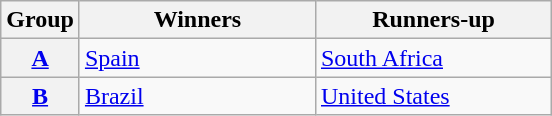<table class=wikitable>
<tr>
<th>Group</th>
<th width=150>Winners</th>
<th width=150>Runners-up</th>
</tr>
<tr>
<th><a href='#'>A</a></th>
<td> <a href='#'>Spain</a></td>
<td> <a href='#'>South Africa</a></td>
</tr>
<tr>
<th><a href='#'>B</a></th>
<td> <a href='#'>Brazil</a></td>
<td> <a href='#'>United States</a></td>
</tr>
</table>
